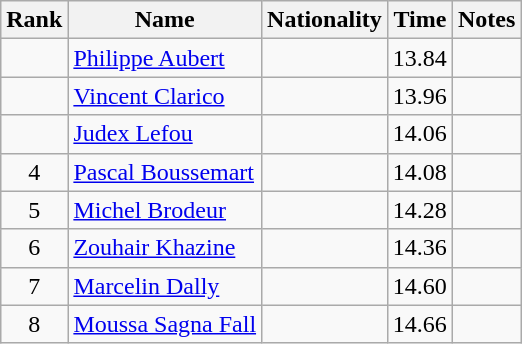<table class="wikitable sortable" style="text-align:center">
<tr>
<th>Rank</th>
<th>Name</th>
<th>Nationality</th>
<th>Time</th>
<th>Notes</th>
</tr>
<tr>
<td></td>
<td align=left><a href='#'>Philippe Aubert</a></td>
<td align=left></td>
<td>13.84</td>
<td></td>
</tr>
<tr>
<td></td>
<td align=left><a href='#'>Vincent Clarico</a></td>
<td align=left></td>
<td>13.96</td>
<td></td>
</tr>
<tr>
<td></td>
<td align=left><a href='#'>Judex Lefou</a></td>
<td align=left></td>
<td>14.06</td>
<td></td>
</tr>
<tr>
<td>4</td>
<td align=left><a href='#'>Pascal Boussemart</a></td>
<td align=left></td>
<td>14.08</td>
<td></td>
</tr>
<tr>
<td>5</td>
<td align=left><a href='#'>Michel Brodeur</a></td>
<td align=left></td>
<td>14.28</td>
<td></td>
</tr>
<tr>
<td>6</td>
<td align=left><a href='#'>Zouhair Khazine</a></td>
<td align=left></td>
<td>14.36</td>
<td></td>
</tr>
<tr>
<td>7</td>
<td align=left><a href='#'>Marcelin Dally</a></td>
<td align=left></td>
<td>14.60</td>
<td></td>
</tr>
<tr>
<td>8</td>
<td align=left><a href='#'>Moussa Sagna Fall</a></td>
<td align=left></td>
<td>14.66</td>
<td></td>
</tr>
</table>
